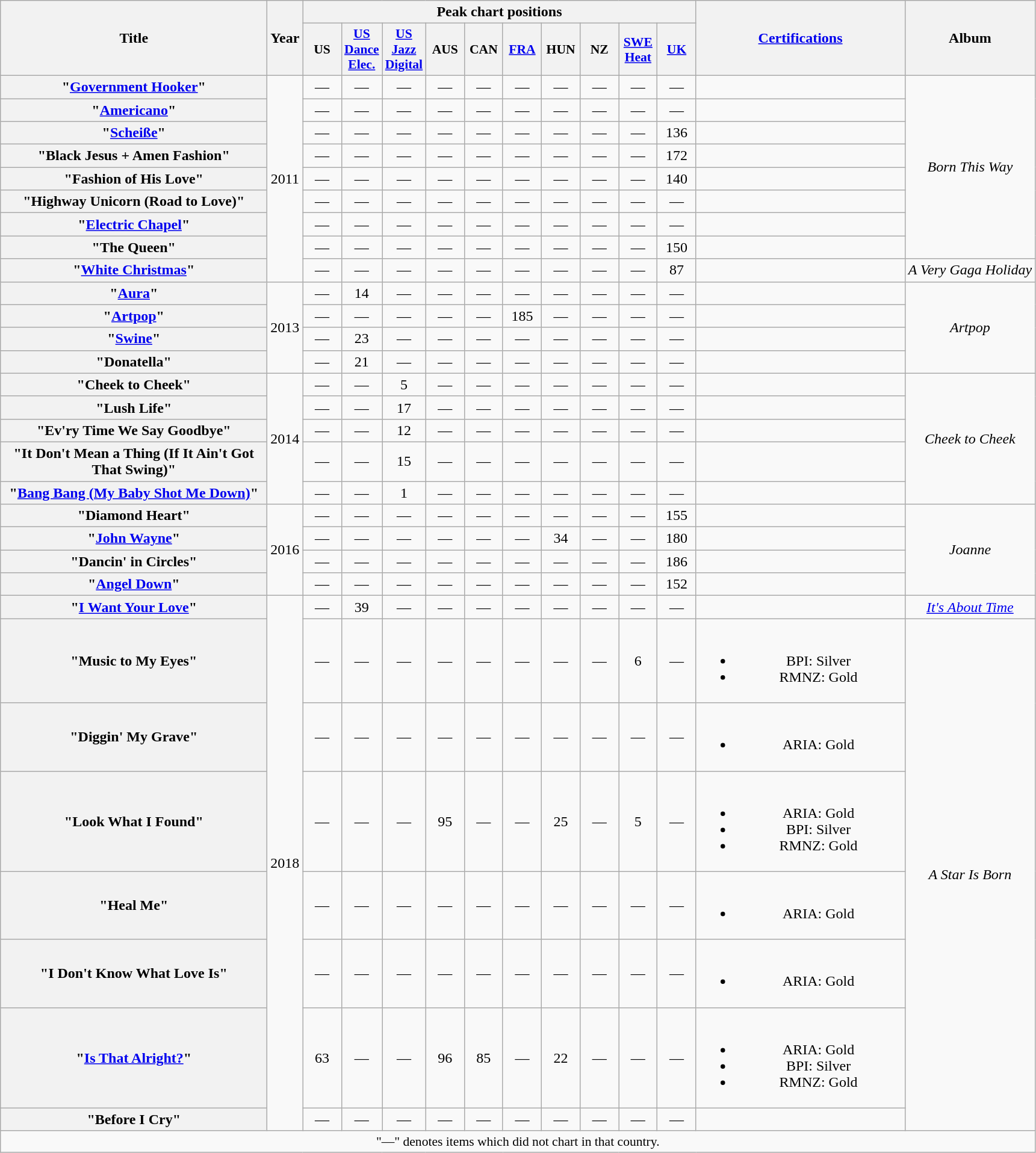<table class="wikitable plainrowheaders" style="text-align:center;">
<tr>
<th scope="col" rowspan="2" style="width:18em;">Title</th>
<th scope="col" rowspan="2">Year</th>
<th scope="col" colspan="10">Peak chart positions</th>
<th scope="col" rowspan="2" style="width:14em;"><a href='#'>Certifications</a></th>
<th scope="col" rowspan="2">Album</th>
</tr>
<tr>
<th style="width:2.5em;font-size:90%">US<br></th>
<th style="width:2.5em;font-size:90%"><a href='#'>US<br>Dance<br>Elec.</a><br></th>
<th style="width:2.5em;font-size:90%"><a href='#'>US<br>Jazz<br>Digital</a><br></th>
<th style="width:2.5em;font-size:90%">AUS<br></th>
<th style="width:2.5em;font-size:90%">CAN<br></th>
<th style="width:2.5em;font-size:90%"><a href='#'>FRA</a><br></th>
<th style="width:2.5em;font-size:90%">HUN<br></th>
<th style="width:2.5em;font-size:90%">NZ<br></th>
<th style="width:2.5em;font-size:90%"><a href='#'>SWE<br>Heat</a><br></th>
<th style="width:2.5em;font-size:90%"><a href='#'>UK</a><br></th>
</tr>
<tr>
<th scope=row>"<a href='#'>Government Hooker</a>"</th>
<td rowspan=9>2011</td>
<td>—</td>
<td>—</td>
<td>—</td>
<td>—</td>
<td>—</td>
<td>—</td>
<td>—</td>
<td>—</td>
<td>—</td>
<td>—</td>
<td></td>
<td rowspan=8><em>Born This Way</em></td>
</tr>
<tr>
<th scope=row>"<a href='#'>Americano</a>"</th>
<td>—</td>
<td>—</td>
<td>—</td>
<td>—</td>
<td>—</td>
<td>—</td>
<td>—</td>
<td>—</td>
<td>—</td>
<td>—</td>
<td></td>
</tr>
<tr>
<th scope="row">"<a href='#'>Scheiße</a>"</th>
<td>—</td>
<td>—</td>
<td>—</td>
<td>—</td>
<td>—</td>
<td>—</td>
<td>—</td>
<td>—</td>
<td>—</td>
<td>136</td>
<td></td>
</tr>
<tr>
<th scope="row">"Black Jesus + Amen Fashion"</th>
<td>—</td>
<td>—</td>
<td>—</td>
<td>—</td>
<td>—</td>
<td>—</td>
<td>—</td>
<td>—</td>
<td>—</td>
<td>172</td>
<td></td>
</tr>
<tr>
<th scope="row">"Fashion of His Love"</th>
<td>—</td>
<td>—</td>
<td>—</td>
<td>—</td>
<td>—</td>
<td>—</td>
<td>—</td>
<td>—</td>
<td>—</td>
<td>140</td>
<td></td>
</tr>
<tr>
<th scope=row>"Highway Unicorn (Road to Love)"</th>
<td>—</td>
<td>—</td>
<td>—</td>
<td>—</td>
<td>—</td>
<td>—</td>
<td>—</td>
<td>—</td>
<td>—</td>
<td>—</td>
<td></td>
</tr>
<tr>
<th scope=row>"<a href='#'>Electric Chapel</a>"</th>
<td>—</td>
<td>—</td>
<td>—</td>
<td>—</td>
<td>—</td>
<td>—</td>
<td>—</td>
<td>—</td>
<td>—</td>
<td>—</td>
<td></td>
</tr>
<tr>
<th scope="row">"The Queen"</th>
<td>—</td>
<td>—</td>
<td>—</td>
<td>—</td>
<td>—</td>
<td>—</td>
<td>—</td>
<td>—</td>
<td>—</td>
<td>150</td>
<td></td>
</tr>
<tr>
<th scope="row">"<a href='#'>White Christmas</a>"</th>
<td>—</td>
<td>—</td>
<td>—</td>
<td>—</td>
<td>—</td>
<td>—</td>
<td>—</td>
<td>—</td>
<td>—</td>
<td>87</td>
<td></td>
<td><em>A Very Gaga Holiday</em></td>
</tr>
<tr>
<th scope="row">"<a href='#'>Aura</a>"</th>
<td rowspan="4">2013</td>
<td>—</td>
<td>14</td>
<td>—</td>
<td>—</td>
<td>—</td>
<td>—</td>
<td>—</td>
<td>—</td>
<td>—</td>
<td>—</td>
<td></td>
<td rowspan="4"><em>Artpop</em></td>
</tr>
<tr>
<th scope="row">"<a href='#'>Artpop</a>"</th>
<td>—</td>
<td>—</td>
<td>—</td>
<td>—</td>
<td>—</td>
<td>185</td>
<td>—</td>
<td>—</td>
<td>—</td>
<td>—</td>
<td></td>
</tr>
<tr>
<th scope="row">"<a href='#'>Swine</a>"</th>
<td>—</td>
<td>23</td>
<td>—</td>
<td>—</td>
<td>—</td>
<td>—</td>
<td>—</td>
<td>—</td>
<td>—</td>
<td>—</td>
<td></td>
</tr>
<tr>
<th scope="row">"Donatella"</th>
<td>—</td>
<td>21</td>
<td>—</td>
<td>—</td>
<td>—</td>
<td>—</td>
<td>—</td>
<td>—</td>
<td>—</td>
<td>—</td>
<td></td>
</tr>
<tr>
<th scope="row">"Cheek to Cheek"<br></th>
<td rowspan="5">2014</td>
<td>—</td>
<td>—</td>
<td>5</td>
<td>—</td>
<td>—</td>
<td>—</td>
<td>—</td>
<td>—</td>
<td>—</td>
<td>—</td>
<td></td>
<td rowspan="5"><em>Cheek to Cheek</em></td>
</tr>
<tr>
<th scope="row">"Lush Life"</th>
<td>—</td>
<td>—</td>
<td>17</td>
<td>—</td>
<td>—</td>
<td>—</td>
<td>—</td>
<td>—</td>
<td>—</td>
<td>—</td>
<td></td>
</tr>
<tr>
<th scope="row">"Ev'ry Time We Say Goodbye"</th>
<td>—</td>
<td>—</td>
<td>12</td>
<td>—</td>
<td>—</td>
<td>—</td>
<td>—</td>
<td>—</td>
<td>—</td>
<td>—</td>
<td></td>
</tr>
<tr>
<th scope="row">"It Don't Mean a Thing (If It Ain't Got That Swing)"<br></th>
<td>—</td>
<td>—</td>
<td>15</td>
<td>—</td>
<td>—</td>
<td>—</td>
<td>—</td>
<td>—</td>
<td>—</td>
<td>—</td>
<td></td>
</tr>
<tr>
<th scope="row">"<a href='#'>Bang Bang (My Baby Shot Me Down)</a>"</th>
<td>—</td>
<td>—</td>
<td>1</td>
<td>—</td>
<td>—</td>
<td>—</td>
<td>—</td>
<td>—</td>
<td>—</td>
<td>—</td>
<td></td>
</tr>
<tr>
<th scope="row">"Diamond Heart"</th>
<td rowspan="4">2016</td>
<td>—</td>
<td>—</td>
<td>—</td>
<td>—</td>
<td>—</td>
<td>—</td>
<td>—</td>
<td>—</td>
<td>—</td>
<td>155</td>
<td></td>
<td rowspan="4"><em>Joanne</em></td>
</tr>
<tr>
<th scope="row">"<a href='#'>John Wayne</a>"</th>
<td>—</td>
<td>—</td>
<td>—</td>
<td>—</td>
<td>—</td>
<td>—</td>
<td>34</td>
<td>—</td>
<td>—</td>
<td>180</td>
<td></td>
</tr>
<tr>
<th scope="row">"Dancin' in Circles"</th>
<td>—</td>
<td>—</td>
<td>—</td>
<td>—</td>
<td>—</td>
<td>—</td>
<td>—</td>
<td>—</td>
<td>—</td>
<td>186</td>
<td></td>
</tr>
<tr>
<th scope="row">"<a href='#'>Angel Down</a>"</th>
<td>—</td>
<td>—</td>
<td>—</td>
<td>—</td>
<td>—</td>
<td>—</td>
<td>—</td>
<td>—</td>
<td>—</td>
<td>152</td>
<td></td>
</tr>
<tr>
<th scope=row>"<a href='#'>I Want Your Love</a>"<br></th>
<td rowspan=8>2018</td>
<td>—</td>
<td>39</td>
<td>—</td>
<td>—</td>
<td>—</td>
<td>—</td>
<td>—</td>
<td>—</td>
<td>—</td>
<td>—</td>
<td></td>
<td><em><a href='#'>It's About Time</a></em></td>
</tr>
<tr>
<th scope="row">"Music to My Eyes"<br></th>
<td>—</td>
<td>—</td>
<td>—</td>
<td>—</td>
<td>—</td>
<td>—</td>
<td>—</td>
<td>—</td>
<td>6</td>
<td>—</td>
<td><br><ul><li>BPI: Silver</li><li>RMNZ: Gold</li></ul></td>
<td rowspan="7"><em>A Star Is Born</em></td>
</tr>
<tr>
<th scope="row">"Diggin' My Grave"<br></th>
<td>—</td>
<td>—</td>
<td>—</td>
<td>—</td>
<td>—</td>
<td>—</td>
<td>—</td>
<td>—</td>
<td>—</td>
<td>—</td>
<td><br><ul><li>ARIA: Gold</li></ul></td>
</tr>
<tr>
<th scope="row">"Look What I Found"</th>
<td>—</td>
<td>—</td>
<td>—</td>
<td>95</td>
<td>—</td>
<td>—</td>
<td>25</td>
<td>—</td>
<td>5</td>
<td>—</td>
<td><br><ul><li>ARIA: Gold</li><li>BPI: Silver</li><li>RMNZ: Gold</li></ul></td>
</tr>
<tr>
<th scope="row">"Heal Me"</th>
<td>—</td>
<td>—</td>
<td>—</td>
<td>—</td>
<td>—</td>
<td>—</td>
<td>—</td>
<td>—</td>
<td>—</td>
<td>—</td>
<td><br><ul><li>ARIA: Gold</li></ul></td>
</tr>
<tr>
<th scope="row">"I Don't Know What Love Is"<br></th>
<td>—</td>
<td>—</td>
<td>—</td>
<td>—</td>
<td>—</td>
<td>—</td>
<td>—</td>
<td>—</td>
<td>—</td>
<td>—</td>
<td><br><ul><li>ARIA: Gold</li></ul></td>
</tr>
<tr>
<th scope="row">"<a href='#'>Is That Alright?</a>"</th>
<td>63</td>
<td>—</td>
<td>—</td>
<td>96</td>
<td>85</td>
<td>—</td>
<td>22</td>
<td>—</td>
<td>—</td>
<td>—</td>
<td><br><ul><li>ARIA: Gold</li><li>BPI: Silver</li><li>RMNZ: Gold</li></ul></td>
</tr>
<tr>
<th scope="row">"Before I Cry"</th>
<td>—</td>
<td>—</td>
<td>—</td>
<td>—</td>
<td>—</td>
<td>—</td>
<td>—</td>
<td>—</td>
<td>—</td>
<td>—</td>
<td></td>
</tr>
<tr>
<td colspan="16" style="font-size:90%;">"—" denotes items which did not chart in that country.</td>
</tr>
</table>
